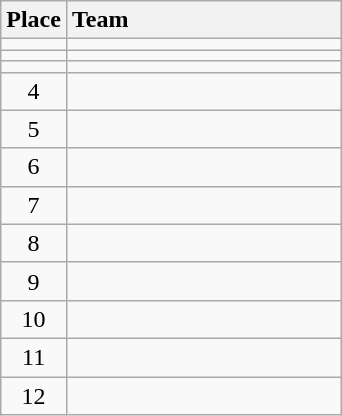<table class="wikitable" style="text-align:center; padding-bottom:0;">
<tr>
<th>Place</th>
<th style="width:11em; text-align:left;">Team</th>
</tr>
<tr>
<td></td>
<td align=left></td>
</tr>
<tr>
<td></td>
<td align=left></td>
</tr>
<tr>
<td></td>
<td align=left></td>
</tr>
<tr>
<td>4</td>
<td align=left></td>
</tr>
<tr>
<td>5</td>
<td align=left></td>
</tr>
<tr>
<td>6</td>
<td align=left></td>
</tr>
<tr>
<td>7</td>
<td align=left></td>
</tr>
<tr>
<td>8</td>
<td align=left></td>
</tr>
<tr>
<td>9</td>
<td align=left></td>
</tr>
<tr>
<td>10</td>
<td align=left></td>
</tr>
<tr>
<td>11</td>
<td align=left></td>
</tr>
<tr>
<td>12</td>
<td align=left></td>
</tr>
</table>
